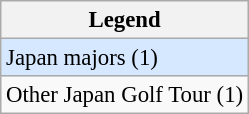<table class="wikitable" style="font-size:95%;">
<tr>
<th>Legend</th>
</tr>
<tr style="background:#D6E8FF;">
<td>Japan majors (1)</td>
</tr>
<tr>
<td>Other Japan Golf Tour (1)</td>
</tr>
</table>
